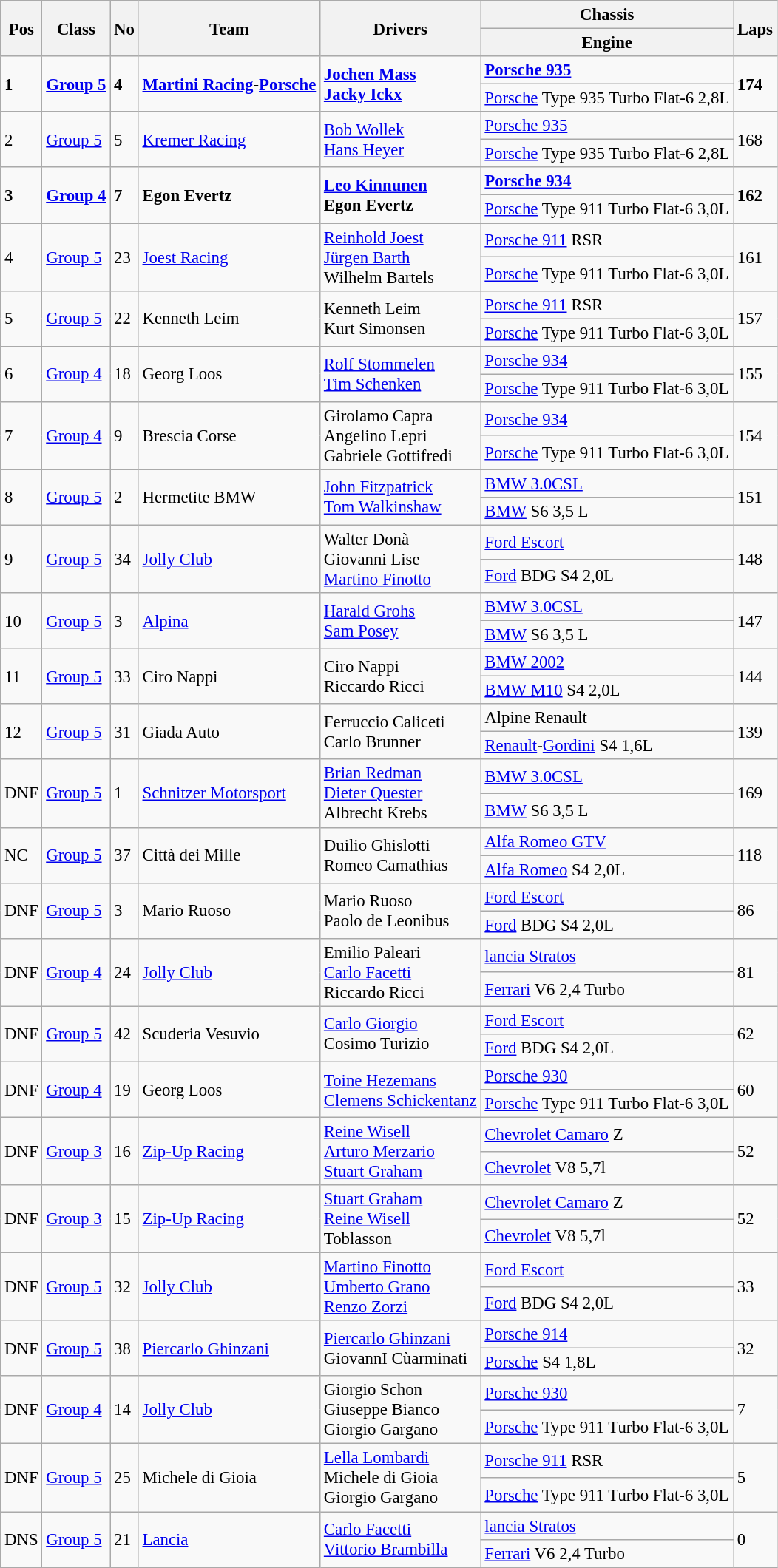<table class="wikitable" style="font-size: 95%;">
<tr>
<th rowspan=2>Pos</th>
<th rowspan=2>Class</th>
<th rowspan=2>No</th>
<th rowspan=2>Team</th>
<th rowspan=2>Drivers</th>
<th>Chassis</th>
<th rowspan=2>Laps</th>
</tr>
<tr>
<th>Engine</th>
</tr>
<tr style="font-weight:bold">
<td rowspan=2>1</td>
<td rowspan=2><a href='#'>Group 5</a></td>
<td rowspan=2>4</td>
<td rowspan=2><a href='#'>Martini Racing</a>-<a href='#'>Porsche</a></td>
<td rowspan=2><a href='#'>Jochen Mass</a><br><a href='#'>Jacky Ickx</a></td>
<td><a href='#'>Porsche 935</a></td>
<td rowspan=2>174</td>
</tr>
<tr>
<td><a href='#'>Porsche</a> Type 935 Turbo Flat-6 2,8L</td>
</tr>
<tr>
<td rowspan=2>2</td>
<td rowspan=2><a href='#'>Group 5</a></td>
<td rowspan=2>5</td>
<td rowspan=2><a href='#'>Kremer Racing</a></td>
<td rowspan=2><a href='#'>Bob Wollek</a><br><a href='#'>Hans Heyer</a></td>
<td><a href='#'>Porsche 935</a></td>
<td rowspan=2>168</td>
</tr>
<tr>
<td><a href='#'>Porsche</a> Type 935 Turbo Flat-6 2,8L</td>
</tr>
<tr style="font-weight:bold">
<td rowspan=2>3</td>
<td rowspan=2><a href='#'>Group 4</a></td>
<td rowspan=2>7</td>
<td rowspan=2>Egon Evertz</td>
<td rowspan=2><a href='#'>Leo Kinnunen</a><br>Egon Evertz</td>
<td><a href='#'>Porsche 934</a></td>
<td rowspan=2>162</td>
</tr>
<tr>
<td><a href='#'>Porsche</a> Type 911 Turbo Flat-6 3,0L</td>
</tr>
<tr>
<td rowspan=2>4</td>
<td rowspan=2><a href='#'>Group 5</a></td>
<td rowspan=2>23</td>
<td rowspan=2><a href='#'>Joest Racing</a></td>
<td rowspan=2><a href='#'>Reinhold Joest</a><br><a href='#'>Jürgen Barth</a><br>Wilhelm Bartels</td>
<td><a href='#'>Porsche 911</a> RSR</td>
<td rowspan=2>161</td>
</tr>
<tr>
<td><a href='#'>Porsche</a> Type 911 Turbo Flat-6 3,0L</td>
</tr>
<tr>
<td rowspan=2>5</td>
<td rowspan=2><a href='#'>Group 5</a></td>
<td rowspan=2>22</td>
<td rowspan=2>Kenneth Leim</td>
<td rowspan=2>Kenneth Leim<br>Kurt Simonsen</td>
<td><a href='#'>Porsche 911</a> RSR</td>
<td rowspan=2>157</td>
</tr>
<tr>
<td><a href='#'>Porsche</a> Type 911 Turbo Flat-6 3,0L</td>
</tr>
<tr>
<td rowspan=2>6</td>
<td rowspan=2><a href='#'>Group 4</a></td>
<td rowspan=2>18</td>
<td rowspan=2>Georg Loos</td>
<td rowspan=2><a href='#'>Rolf Stommelen</a><br><a href='#'>Tim Schenken</a></td>
<td><a href='#'>Porsche 934</a></td>
<td rowspan=2>155</td>
</tr>
<tr>
<td><a href='#'>Porsche</a> Type 911 Turbo Flat-6 3,0L</td>
</tr>
<tr>
<td rowspan=2>7</td>
<td rowspan=2><a href='#'>Group 4</a></td>
<td rowspan=2>9</td>
<td rowspan=2>Brescia Corse</td>
<td rowspan=2>Girolamo Capra<br>Angelino Lepri<br>Gabriele Gottifredi</td>
<td><a href='#'>Porsche 934</a></td>
<td rowspan=2>154</td>
</tr>
<tr>
<td><a href='#'>Porsche</a> Type 911 Turbo Flat-6 3,0L</td>
</tr>
<tr>
<td rowspan=2>8</td>
<td rowspan=2><a href='#'>Group 5</a></td>
<td rowspan=2>2</td>
<td rowspan=2>Hermetite BMW</td>
<td rowspan=2><a href='#'>John Fitzpatrick</a><br><a href='#'>Tom Walkinshaw</a></td>
<td><a href='#'>BMW 3.0CSL</a></td>
<td rowspan=2>151</td>
</tr>
<tr>
<td><a href='#'>BMW</a> S6 3,5 L</td>
</tr>
<tr>
<td rowspan=2>9</td>
<td rowspan=2><a href='#'>Group 5</a></td>
<td rowspan=2>34</td>
<td rowspan=2><a href='#'>Jolly Club</a></td>
<td rowspan=2>Walter Donà<br>Giovanni Lise<br><a href='#'>Martino Finotto</a></td>
<td><a href='#'>Ford Escort</a></td>
<td rowspan=2>148</td>
</tr>
<tr>
<td><a href='#'>Ford</a> BDG S4 2,0L</td>
</tr>
<tr>
<td rowspan=2>10</td>
<td rowspan=2><a href='#'>Group 5</a></td>
<td rowspan=2>3</td>
<td rowspan=2><a href='#'>Alpina</a></td>
<td rowspan=2><a href='#'>Harald Grohs</a><br><a href='#'>Sam Posey</a></td>
<td><a href='#'>BMW 3.0CSL</a></td>
<td rowspan=2>147</td>
</tr>
<tr>
<td><a href='#'>BMW</a> S6 3,5 L</td>
</tr>
<tr>
<td rowspan=2>11</td>
<td rowspan=2><a href='#'>Group 5</a></td>
<td rowspan=2>33</td>
<td rowspan=2>Ciro Nappi</td>
<td rowspan=2>Ciro Nappi<br>Riccardo Ricci</td>
<td><a href='#'>BMW 2002</a></td>
<td rowspan=2>144</td>
</tr>
<tr>
<td><a href='#'>BMW M10</a> S4 2,0L</td>
</tr>
<tr>
<td rowspan=2>12</td>
<td rowspan=2><a href='#'>Group 5</a></td>
<td rowspan=2>31</td>
<td rowspan=2>Giada Auto</td>
<td rowspan=2>Ferruccio Caliceti<br>Carlo Brunner</td>
<td>Alpine Renault</td>
<td rowspan=2>139</td>
</tr>
<tr>
<td><a href='#'>Renault</a>-<a href='#'>Gordini</a> S4 1,6L</td>
</tr>
<tr>
<td rowspan=2>DNF</td>
<td rowspan=2><a href='#'>Group 5</a></td>
<td rowspan=2>1</td>
<td rowspan=2><a href='#'>Schnitzer Motorsport</a></td>
<td rowspan=2><a href='#'>Brian Redman</a><br><a href='#'>Dieter Quester</a><br>Albrecht Krebs</td>
<td><a href='#'>BMW 3.0CSL</a></td>
<td rowspan=2>169</td>
</tr>
<tr>
<td><a href='#'>BMW</a> S6 3,5 L</td>
</tr>
<tr>
<td rowspan=2>NC</td>
<td rowspan=2><a href='#'>Group 5</a></td>
<td rowspan=2>37</td>
<td rowspan=2>Città dei Mille</td>
<td rowspan=2>Duilio Ghislotti<br>Romeo Camathias</td>
<td><a href='#'>Alfa Romeo GTV</a></td>
<td rowspan=2>118</td>
</tr>
<tr>
<td><a href='#'>Alfa Romeo</a> S4 2,0L</td>
</tr>
<tr>
<td rowspan=2>DNF</td>
<td rowspan=2><a href='#'>Group 5</a></td>
<td rowspan=2>3</td>
<td rowspan=2>Mario Ruoso</td>
<td rowspan=2>Mario Ruoso<br>Paolo de Leonibus</td>
<td><a href='#'>Ford Escort</a></td>
<td rowspan=2>86</td>
</tr>
<tr>
<td><a href='#'>Ford</a> BDG S4 2,0L</td>
</tr>
<tr>
<td rowspan=2>DNF</td>
<td rowspan=2><a href='#'>Group 4</a></td>
<td rowspan=2>24</td>
<td rowspan=2><a href='#'>Jolly Club</a></td>
<td rowspan=2>Emilio Paleari<br><a href='#'>Carlo Facetti</a><br>Riccardo Ricci</td>
<td><a href='#'>lancia Stratos</a></td>
<td rowspan=2>81</td>
</tr>
<tr>
<td><a href='#'>Ferrari</a> V6 2,4 Turbo</td>
</tr>
<tr>
<td rowspan=2>DNF</td>
<td rowspan=2><a href='#'>Group 5</a></td>
<td rowspan=2>42</td>
<td rowspan=2>Scuderia Vesuvio</td>
<td rowspan=2><a href='#'>Carlo Giorgio</a><br>Cosimo Turizio</td>
<td><a href='#'>Ford Escort</a></td>
<td rowspan=2>62</td>
</tr>
<tr>
<td><a href='#'>Ford</a> BDG S4 2,0L</td>
</tr>
<tr>
<td rowspan=2>DNF</td>
<td rowspan=2><a href='#'>Group 4</a></td>
<td rowspan=2>19</td>
<td rowspan=2>Georg Loos</td>
<td rowspan=2><a href='#'>Toine Hezemans</a><br><a href='#'>Clemens Schickentanz</a></td>
<td><a href='#'>Porsche 930</a></td>
<td rowspan=2>60</td>
</tr>
<tr>
<td><a href='#'>Porsche</a> Type 911 Turbo Flat-6 3,0L</td>
</tr>
<tr>
<td rowspan=2>DNF</td>
<td rowspan=2><a href='#'>Group 3</a></td>
<td rowspan=2>16</td>
<td rowspan=2><a href='#'>Zip-Up Racing</a></td>
<td rowspan=2><a href='#'>Reine Wisell</a><br><a href='#'>Arturo Merzario</a><br><a href='#'>Stuart Graham</a></td>
<td><a href='#'>Chevrolet Camaro</a> Z</td>
<td rowspan=2>52</td>
</tr>
<tr>
<td><a href='#'>Chevrolet</a> V8 5,7l</td>
</tr>
<tr>
<td rowspan=2>DNF</td>
<td rowspan=2><a href='#'>Group 3</a></td>
<td rowspan=2>15</td>
<td rowspan=2><a href='#'>Zip-Up Racing</a></td>
<td rowspan=2><a href='#'>Stuart Graham</a><br><a href='#'>Reine Wisell</a><br>Toblasson</td>
<td><a href='#'>Chevrolet Camaro</a> Z</td>
<td rowspan=2>52</td>
</tr>
<tr>
<td><a href='#'>Chevrolet</a> V8 5,7l</td>
</tr>
<tr>
<td rowspan=2>DNF</td>
<td rowspan=2><a href='#'>Group 5</a></td>
<td rowspan=2>32</td>
<td rowspan=2><a href='#'>Jolly Club</a></td>
<td rowspan=2><a href='#'>Martino Finotto</a><br><a href='#'>Umberto Grano</a><br><a href='#'>Renzo Zorzi</a></td>
<td><a href='#'>Ford Escort</a></td>
<td rowspan=2>33</td>
</tr>
<tr>
<td><a href='#'>Ford</a> BDG S4 2,0L</td>
</tr>
<tr>
<td rowspan=2>DNF</td>
<td rowspan=2><a href='#'>Group 5</a></td>
<td rowspan=2>38</td>
<td rowspan=2><a href='#'>Piercarlo Ghinzani</a></td>
<td rowspan=2><a href='#'>Piercarlo Ghinzani</a><br>GiovannI Cùarminati</td>
<td><a href='#'>Porsche 914</a></td>
<td rowspan=2>32</td>
</tr>
<tr>
<td><a href='#'>Porsche</a> S4 1,8L</td>
</tr>
<tr>
<td rowspan=2>DNF</td>
<td rowspan=2><a href='#'>Group 4</a></td>
<td rowspan=2>14</td>
<td rowspan=2><a href='#'>Jolly Club</a></td>
<td rowspan=2>Giorgio Schon<br>Giuseppe Bianco<br>Giorgio Gargano</td>
<td><a href='#'>Porsche 930</a></td>
<td rowspan=2>7</td>
</tr>
<tr>
<td><a href='#'>Porsche</a> Type 911 Turbo Flat-6 3,0L</td>
</tr>
<tr>
<td rowspan=2>DNF</td>
<td rowspan=2><a href='#'>Group 5</a></td>
<td rowspan=2>25</td>
<td rowspan=2>Michele di Gioia</td>
<td rowspan=2><a href='#'>Lella Lombardi</a><br>Michele di Gioia<br>Giorgio Gargano</td>
<td><a href='#'>Porsche 911</a> RSR</td>
<td rowspan=2>5</td>
</tr>
<tr>
<td><a href='#'>Porsche</a> Type 911 Turbo Flat-6 3,0L</td>
</tr>
<tr>
<td rowspan=2>DNS</td>
<td rowspan=2><a href='#'>Group 5</a></td>
<td rowspan=2>21</td>
<td rowspan=2><a href='#'>Lancia</a></td>
<td rowspan=2><a href='#'>Carlo Facetti</a><br><a href='#'>Vittorio Brambilla</a></td>
<td><a href='#'>lancia Stratos</a></td>
<td rowspan=2>0</td>
</tr>
<tr>
<td><a href='#'>Ferrari</a> V6 2,4 Turbo</td>
</tr>
</table>
